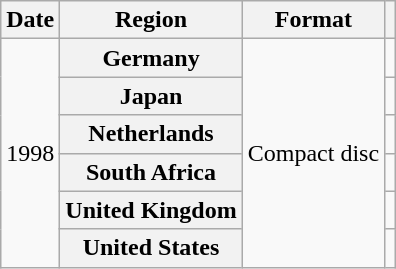<table class="wikitable plainrowheaders" style="text-align:center;">
<tr>
<th>Date</th>
<th>Region</th>
<th>Format</th>
<th></th>
</tr>
<tr>
<td rowspan="6">1998</td>
<th scope="row">Germany</th>
<td rowspan="7">Compact disc</td>
<td></td>
</tr>
<tr>
<th scope="row">Japan</th>
<td></td>
</tr>
<tr>
<th scope="row">Netherlands</th>
<td></td>
</tr>
<tr>
<th scope="row">South Africa</th>
<td></td>
</tr>
<tr>
<th scope="row">United Kingdom</th>
<td></td>
</tr>
<tr>
<th scope="row">United States</th>
<td></td>
</tr>
</table>
